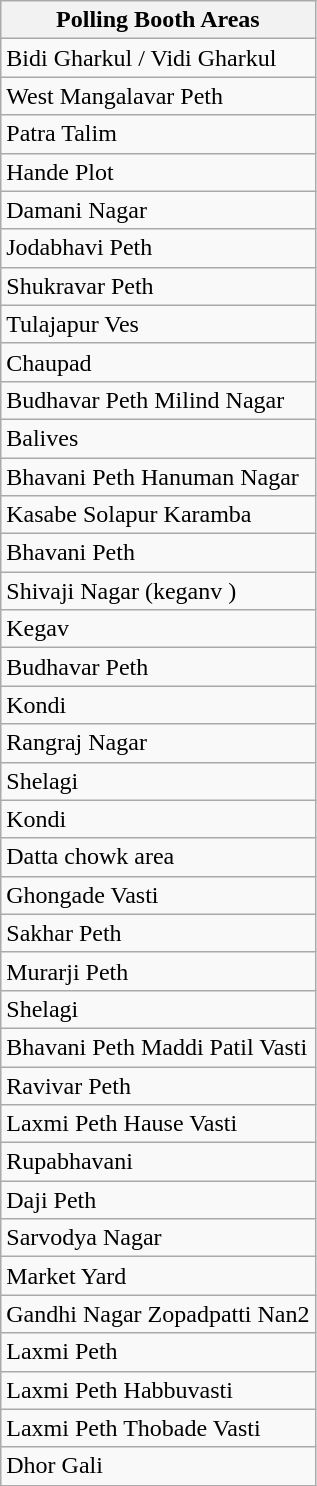<table class="wikitable">
<tr>
<th><strong>Polling Booth Areas</strong></th>
</tr>
<tr>
<td>Bidi Gharkul / Vidi Gharkul</td>
</tr>
<tr>
<td>West Mangalavar Peth</td>
</tr>
<tr>
<td>Patra Talim</td>
</tr>
<tr>
<td>Hande Plot</td>
</tr>
<tr>
<td>Damani Nagar</td>
</tr>
<tr>
<td>Jodabhavi Peth</td>
</tr>
<tr>
<td>Shukravar Peth</td>
</tr>
<tr>
<td>Tulajapur Ves</td>
</tr>
<tr>
<td>Chaupad</td>
</tr>
<tr>
<td>Budhavar Peth Milind Nagar</td>
</tr>
<tr>
<td>Balives</td>
</tr>
<tr>
<td>Bhavani Peth Hanuman Nagar</td>
</tr>
<tr>
<td>Kasabe Solapur Karamba</td>
</tr>
<tr>
<td>Bhavani Peth</td>
</tr>
<tr>
<td>Shivaji Nagar (keganv )</td>
</tr>
<tr>
<td>Kegav</td>
</tr>
<tr>
<td>Budhavar Peth</td>
</tr>
<tr>
<td>Kondi</td>
</tr>
<tr>
<td>Rangraj Nagar</td>
</tr>
<tr>
<td>Shelagi</td>
</tr>
<tr>
<td>Kondi</td>
</tr>
<tr>
<td>Datta chowk area</td>
</tr>
<tr>
<td>Ghongade Vasti</td>
</tr>
<tr>
<td>Sakhar Peth</td>
</tr>
<tr>
<td>Murarji Peth</td>
</tr>
<tr>
<td>Shelagi</td>
</tr>
<tr>
<td>Bhavani Peth Maddi Patil Vasti</td>
</tr>
<tr>
<td>Ravivar Peth</td>
</tr>
<tr>
<td>Laxmi Peth Hause Vasti</td>
</tr>
<tr>
<td>Rupabhavani</td>
</tr>
<tr>
<td>Daji Peth</td>
</tr>
<tr>
<td>Sarvodya Nagar</td>
</tr>
<tr>
<td>Market Yard</td>
</tr>
<tr>
<td>Gandhi Nagar Zopadpatti Nan2</td>
</tr>
<tr>
<td>Laxmi Peth</td>
</tr>
<tr>
<td>Laxmi Peth Habbuvasti</td>
</tr>
<tr>
<td>Laxmi Peth Thobade Vasti</td>
</tr>
<tr>
<td>Dhor Gali</td>
</tr>
</table>
